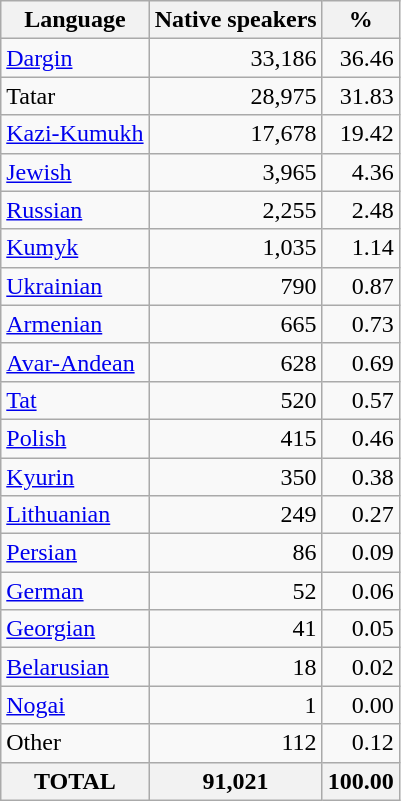<table class="wikitable sortable">
<tr>
<th>Language</th>
<th>Native speakers</th>
<th>%</th>
</tr>
<tr>
<td><a href='#'>Dargin</a></td>
<td align="right">33,186</td>
<td align="right">36.46</td>
</tr>
<tr>
<td>Tatar</td>
<td align="right">28,975</td>
<td align="right">31.83</td>
</tr>
<tr>
<td><a href='#'>Kazi-Kumukh</a></td>
<td align="right">17,678</td>
<td align="right">19.42</td>
</tr>
<tr>
<td><a href='#'>Jewish</a></td>
<td align="right">3,965</td>
<td align="right">4.36</td>
</tr>
<tr>
<td><a href='#'>Russian</a></td>
<td align="right">2,255</td>
<td align="right">2.48</td>
</tr>
<tr>
<td><a href='#'>Kumyk</a></td>
<td align="right">1,035</td>
<td align="right">1.14</td>
</tr>
<tr>
<td><a href='#'>Ukrainian</a></td>
<td align="right">790</td>
<td align="right">0.87</td>
</tr>
<tr>
<td><a href='#'>Armenian</a></td>
<td align="right">665</td>
<td align="right">0.73</td>
</tr>
<tr>
<td><a href='#'>Avar-Andean</a></td>
<td align="right">628</td>
<td align="right">0.69</td>
</tr>
<tr>
<td><a href='#'>Tat</a></td>
<td align="right">520</td>
<td align="right">0.57</td>
</tr>
<tr>
<td><a href='#'>Polish</a></td>
<td align="right">415</td>
<td align="right">0.46</td>
</tr>
<tr>
<td><a href='#'>Kyurin</a></td>
<td align="right">350</td>
<td align="right">0.38</td>
</tr>
<tr>
<td><a href='#'>Lithuanian</a></td>
<td align="right">249</td>
<td align="right">0.27</td>
</tr>
<tr>
<td><a href='#'>Persian</a></td>
<td align="right">86</td>
<td align="right">0.09</td>
</tr>
<tr>
<td><a href='#'>German</a></td>
<td align="right">52</td>
<td align="right">0.06</td>
</tr>
<tr>
<td><a href='#'>Georgian</a></td>
<td align="right">41</td>
<td align="right">0.05</td>
</tr>
<tr>
<td><a href='#'>Belarusian</a></td>
<td align="right">18</td>
<td align="right">0.02</td>
</tr>
<tr>
<td><a href='#'>Nogai</a></td>
<td align="right">1</td>
<td align="right">0.00</td>
</tr>
<tr>
<td>Other</td>
<td align="right">112</td>
<td align="right">0.12</td>
</tr>
<tr>
<th>TOTAL</th>
<th>91,021</th>
<th>100.00</th>
</tr>
</table>
